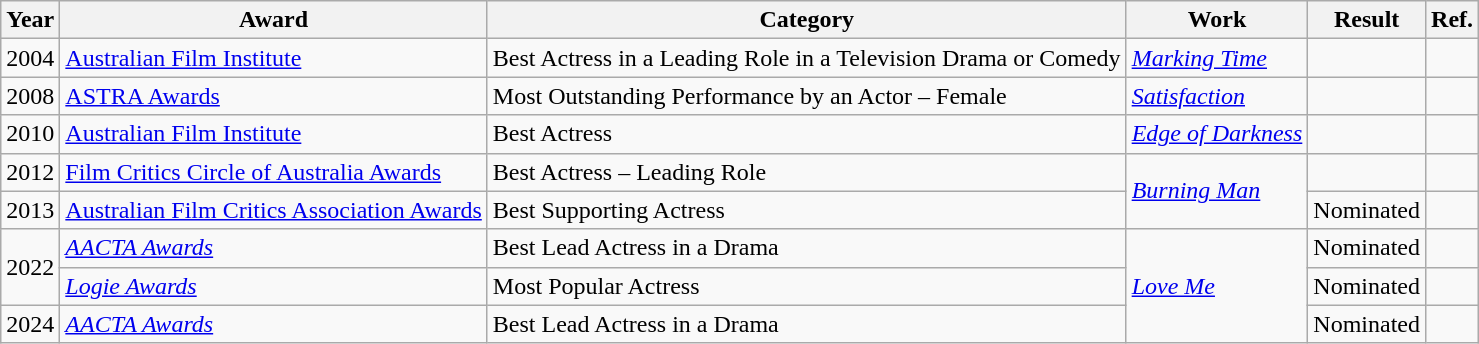<table class="wikitable sortable">
<tr>
<th>Year</th>
<th>Award</th>
<th>Category</th>
<th>Work</th>
<th>Result</th>
<th>Ref.</th>
</tr>
<tr>
<td>2004</td>
<td><a href='#'>Australian Film Institute</a></td>
<td>Best Actress in a Leading Role in a Television Drama or Comedy</td>
<td><em><a href='#'>Marking Time</a></em></td>
<td></td>
<td></td>
</tr>
<tr>
<td>2008</td>
<td><a href='#'>ASTRA Awards</a></td>
<td>Most Outstanding Performance by an Actor – Female</td>
<td><em><a href='#'>Satisfaction</a></em></td>
<td></td>
<td></td>
</tr>
<tr>
<td>2010</td>
<td><a href='#'>Australian Film Institute</a></td>
<td>Best Actress</td>
<td><em><a href='#'>Edge of Darkness</a></em></td>
<td></td>
<td></td>
</tr>
<tr>
<td>2012</td>
<td><a href='#'>Film Critics Circle of Australia Awards</a></td>
<td>Best Actress – Leading Role</td>
<td rowspan="2"><em><a href='#'>Burning Man</a></em></td>
<td></td>
<td></td>
</tr>
<tr>
<td>2013</td>
<td><a href='#'>Australian Film Critics Association Awards</a></td>
<td>Best Supporting Actress</td>
<td>Nominated</td>
<td></td>
</tr>
<tr>
<td rowspan="2">2022</td>
<td><em><a href='#'>AACTA Awards</a></em></td>
<td>Best Lead Actress in a Drama</td>
<td rowspan="3"><em><a href='#'>Love Me</a></em></td>
<td>Nominated</td>
<td></td>
</tr>
<tr>
<td><a href='#'><em>Logie Awards</em></a></td>
<td>Most Popular Actress</td>
<td>Nominated</td>
<td></td>
</tr>
<tr>
<td>2024</td>
<td><em><a href='#'>AACTA Awards</a></em></td>
<td>Best Lead Actress in a Drama</td>
<td>Nominated</td>
<td></td>
</tr>
</table>
